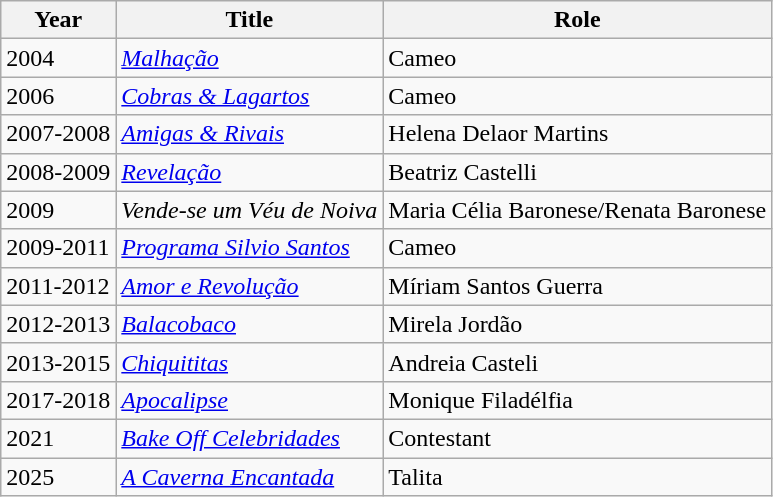<table class="wikitable">
<tr>
<th>Year</th>
<th>Title</th>
<th>Role</th>
</tr>
<tr>
<td>2004</td>
<td><em><a href='#'>Malhação</a></em></td>
<td>Cameo</td>
</tr>
<tr>
<td>2006</td>
<td><em><a href='#'>Cobras & Lagartos</a></em></td>
<td>Cameo</td>
</tr>
<tr>
<td>2007-2008</td>
<td><em><a href='#'>Amigas & Rivais</a></em></td>
<td>Helena Delaor Martins</td>
</tr>
<tr>
<td>2008-2009</td>
<td><em><a href='#'>Revelação</a></em></td>
<td>Beatriz Castelli</td>
</tr>
<tr>
<td>2009</td>
<td><em>Vende-se um Véu de Noiva</em></td>
<td>Maria Célia Baronese/Renata Baronese</td>
</tr>
<tr>
<td>2009-2011</td>
<td><em><a href='#'>Programa Silvio Santos</a></em></td>
<td>Cameo</td>
</tr>
<tr>
<td>2011-2012</td>
<td><em><a href='#'>Amor e Revolução</a></em></td>
<td>Míriam Santos Guerra</td>
</tr>
<tr>
<td>2012-2013</td>
<td><em><a href='#'>Balacobaco</a></em></td>
<td>Mirela Jordão</td>
</tr>
<tr>
<td>2013-2015</td>
<td><em><a href='#'>Chiquititas</a></em></td>
<td>Andreia Casteli</td>
</tr>
<tr>
<td>2017-2018</td>
<td><em><a href='#'>Apocalipse</a></em></td>
<td>Monique Filadélfia</td>
</tr>
<tr>
<td>2021</td>
<td><em><a href='#'>Bake Off Celebridades</a></em></td>
<td>Contestant</td>
</tr>
<tr>
<td>2025</td>
<td><em><a href='#'>A Caverna Encantada</a></em></td>
<td>Talita</td>
</tr>
</table>
